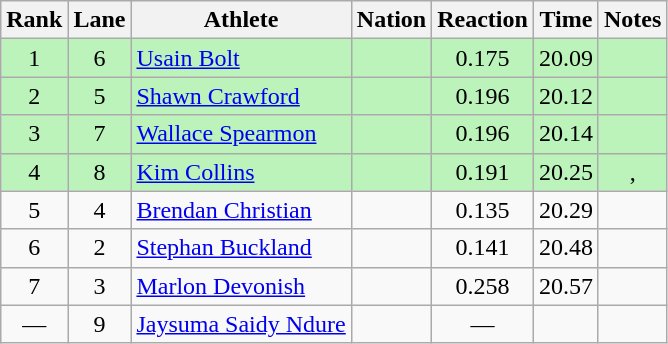<table class="wikitable sortable" style="text-align:center">
<tr>
<th>Rank</th>
<th>Lane</th>
<th>Athlete</th>
<th>Nation</th>
<th>Reaction</th>
<th>Time</th>
<th>Notes</th>
</tr>
<tr bgcolor=bbf3bb>
<td>1</td>
<td>6</td>
<td align=left><a href='#'>Usain Bolt</a></td>
<td align=left></td>
<td>0.175</td>
<td>20.09</td>
<td></td>
</tr>
<tr bgcolor=bbf3bb>
<td>2</td>
<td>5</td>
<td align=left><a href='#'>Shawn Crawford</a></td>
<td align=left></td>
<td>0.196</td>
<td>20.12</td>
<td></td>
</tr>
<tr bgcolor=bbf3bb>
<td>3</td>
<td>7</td>
<td align=left><a href='#'>Wallace Spearmon</a></td>
<td align=left></td>
<td>0.196</td>
<td>20.14</td>
<td></td>
</tr>
<tr bgcolor=bbf3bb>
<td>4</td>
<td>8</td>
<td align=left><a href='#'>Kim Collins</a></td>
<td align=left></td>
<td>0.191</td>
<td>20.25</td>
<td>, </td>
</tr>
<tr>
<td>5</td>
<td>4</td>
<td align=left><a href='#'>Brendan Christian</a></td>
<td align=left></td>
<td>0.135</td>
<td>20.29</td>
<td></td>
</tr>
<tr>
<td>6</td>
<td>2</td>
<td align=left><a href='#'>Stephan Buckland</a></td>
<td align=left></td>
<td>0.141</td>
<td>20.48</td>
<td></td>
</tr>
<tr>
<td>7</td>
<td>3</td>
<td align=left><a href='#'>Marlon Devonish</a></td>
<td align=left></td>
<td>0.258</td>
<td>20.57</td>
<td></td>
</tr>
<tr>
<td data-sort-value=8>—</td>
<td>9</td>
<td align=left><a href='#'>Jaysuma Saidy Ndure</a></td>
<td align=left></td>
<td data-sort-value=1.000>—</td>
<td data-sort-value=99.99></td>
<td></td>
</tr>
</table>
